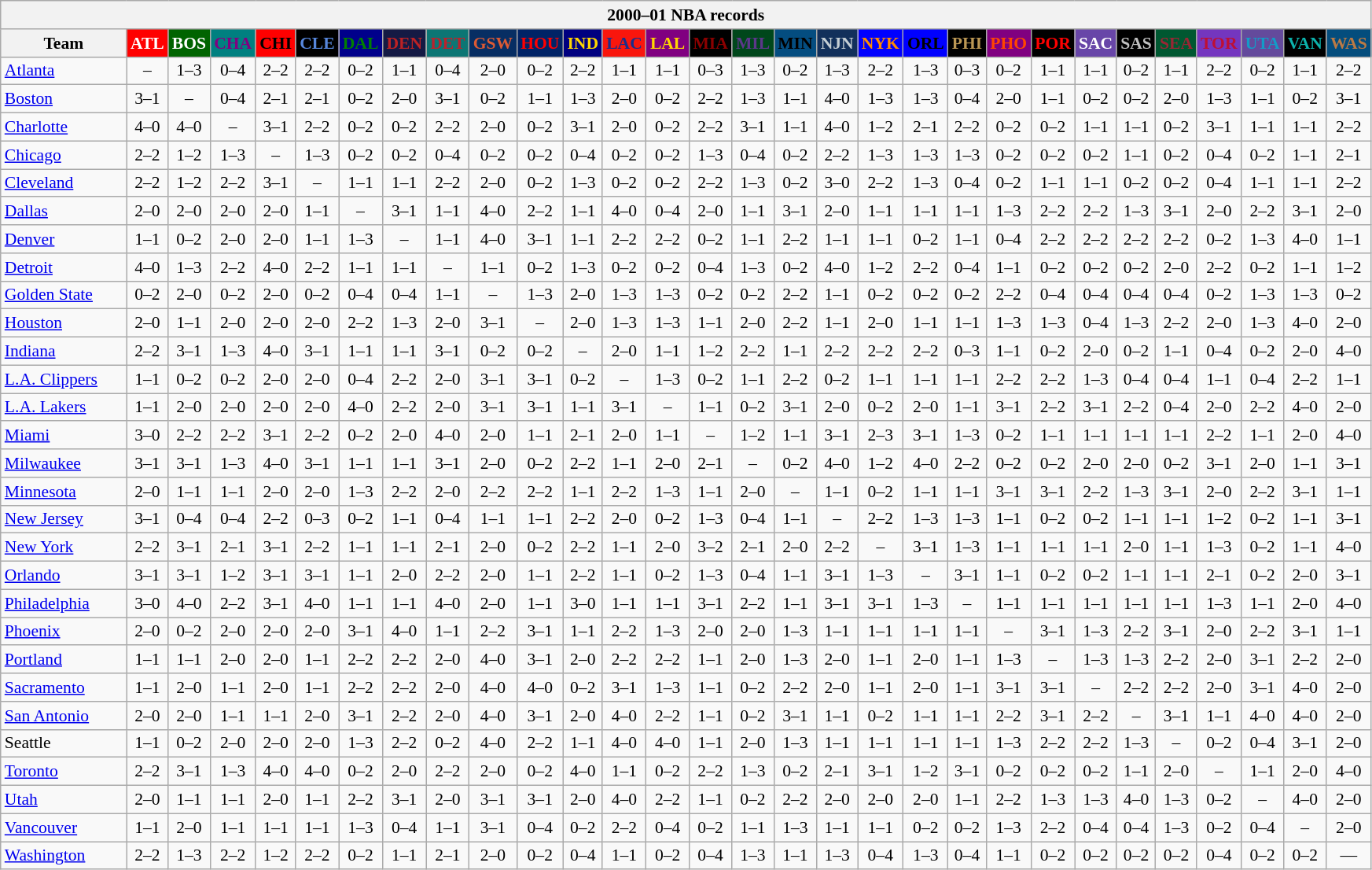<table class="wikitable" style="font-size:90%; text-align:center;">
<tr>
<th colspan=30>2000–01 NBA records</th>
</tr>
<tr>
<th width=100>Team</th>
<th style="background:#FF0000;color:#FFFFFF;width=35">ATL</th>
<th style="background:#006400;color:#FFFFFF;width=35">BOS</th>
<th style="background:#008080;color:#800080;width=35">CHA</th>
<th style="background:#FF0000;color:#000000;width=35">CHI</th>
<th style="background:#000000;color:#5787DC;width=35">CLE</th>
<th style="background:#00008B;color:#008000;width=35">DAL</th>
<th style="background:#141A44;color:#BC2224;width=35">DEN</th>
<th style="background:#0C7674;color:#BB222C;width=35">DET</th>
<th style="background:#072E63;color:#DC5A34;width=35">GSW</th>
<th style="background:#002366;color:#FF0000;width=35">HOU</th>
<th style="background:#000080;color:#FFD700;width=35">IND</th>
<th style="background:#F9160D;color:#1A2E8B;width=35">LAC</th>
<th style="background:#800080;color:#FFD700;width=35">LAL</th>
<th style="background:#000000;color:#8B0000;width=35">MIA</th>
<th style="background:#00471B;color:#5C378A;width=35">MIL</th>
<th style="background:#044D80;color:#000000;width=35">MIN</th>
<th style="background:#12305B;color:#C4CED4;width=35">NJN</th>
<th style="background:#0000FF;color:#FF8C00;width=35">NYK</th>
<th style="background:#0000FF;color:#000000;width=35">ORL</th>
<th style="background:#000000;color:#BB9754;width=35">PHI</th>
<th style="background:#800080;color:#FF4500;width=35">PHO</th>
<th style="background:#000000;color:#FF0000;width=35">POR</th>
<th style="background:#6846A8;color:#FFFFFF;width=35">SAC</th>
<th style="background:#000000;color:#C0C0C0;width=35">SAS</th>
<th style="background:#005831;color:#992634;width=35">SEA</th>
<th style="background:#7436BF;color:#BE0F34;width=35">TOR</th>
<th style="background:#644A9C;color:#149BC7;width=35">UTA</th>
<th style="background:#000000;color:#0CB2AC;width=35">VAN</th>
<th style="background:#044D7D;color:#BC7A44;width=35">WAS</th>
</tr>
<tr>
<td style="text-align:left;"><a href='#'>Atlanta</a></td>
<td>–</td>
<td>1–3</td>
<td>0–4</td>
<td>2–2</td>
<td>2–2</td>
<td>0–2</td>
<td>1–1</td>
<td>0–4</td>
<td>2–0</td>
<td>0–2</td>
<td>2–2</td>
<td>1–1</td>
<td>1–1</td>
<td>0–3</td>
<td>1–3</td>
<td>0–2</td>
<td>1–3</td>
<td>2–2</td>
<td>1–3</td>
<td>0–3</td>
<td>0–2</td>
<td>1–1</td>
<td>1–1</td>
<td>0–2</td>
<td>1–1</td>
<td>2–2</td>
<td>0–2</td>
<td>1–1</td>
<td>2–2</td>
</tr>
<tr>
<td style="text-align:left;"><a href='#'>Boston</a></td>
<td>3–1</td>
<td>–</td>
<td>0–4</td>
<td>2–1</td>
<td>2–1</td>
<td>0–2</td>
<td>2–0</td>
<td>3–1</td>
<td>0–2</td>
<td>1–1</td>
<td>1–3</td>
<td>2–0</td>
<td>0–2</td>
<td>2–2</td>
<td>1–3</td>
<td>1–1</td>
<td>4–0</td>
<td>1–3</td>
<td>1–3</td>
<td>0–4</td>
<td>2–0</td>
<td>1–1</td>
<td>0–2</td>
<td>0–2</td>
<td>2–0</td>
<td>1–3</td>
<td>1–1</td>
<td>0–2</td>
<td>3–1</td>
</tr>
<tr>
<td style="text-align:left;"><a href='#'>Charlotte</a></td>
<td>4–0</td>
<td>4–0</td>
<td>–</td>
<td>3–1</td>
<td>2–2</td>
<td>0–2</td>
<td>0–2</td>
<td>2–2</td>
<td>2–0</td>
<td>0–2</td>
<td>3–1</td>
<td>2–0</td>
<td>0–2</td>
<td>2–2</td>
<td>3–1</td>
<td>1–1</td>
<td>4–0</td>
<td>1–2</td>
<td>2–1</td>
<td>2–2</td>
<td>0–2</td>
<td>0–2</td>
<td>1–1</td>
<td>1–1</td>
<td>0–2</td>
<td>3–1</td>
<td>1–1</td>
<td>1–1</td>
<td>2–2</td>
</tr>
<tr>
<td style="text-align:left;"><a href='#'>Chicago</a></td>
<td>2–2</td>
<td>1–2</td>
<td>1–3</td>
<td>–</td>
<td>1–3</td>
<td>0–2</td>
<td>0–2</td>
<td>0–4</td>
<td>0–2</td>
<td>0–2</td>
<td>0–4</td>
<td>0–2</td>
<td>0–2</td>
<td>1–3</td>
<td>0–4</td>
<td>0–2</td>
<td>2–2</td>
<td>1–3</td>
<td>1–3</td>
<td>1–3</td>
<td>0–2</td>
<td>0–2</td>
<td>0–2</td>
<td>1–1</td>
<td>0–2</td>
<td>0–4</td>
<td>0–2</td>
<td>1–1</td>
<td>2–1</td>
</tr>
<tr>
<td style="text-align:left;"><a href='#'>Cleveland</a></td>
<td>2–2</td>
<td>1–2</td>
<td>2–2</td>
<td>3–1</td>
<td>–</td>
<td>1–1</td>
<td>1–1</td>
<td>2–2</td>
<td>2–0</td>
<td>0–2</td>
<td>1–3</td>
<td>0–2</td>
<td>0–2</td>
<td>2–2</td>
<td>1–3</td>
<td>0–2</td>
<td>3–0</td>
<td>2–2</td>
<td>1–3</td>
<td>0–4</td>
<td>0–2</td>
<td>1–1</td>
<td>1–1</td>
<td>0–2</td>
<td>0–2</td>
<td>0–4</td>
<td>1–1</td>
<td>1–1</td>
<td>2–2</td>
</tr>
<tr>
<td style="text-align:left;"><a href='#'>Dallas</a></td>
<td>2–0</td>
<td>2–0</td>
<td>2–0</td>
<td>2–0</td>
<td>1–1</td>
<td>–</td>
<td>3–1</td>
<td>1–1</td>
<td>4–0</td>
<td>2–2</td>
<td>1–1</td>
<td>4–0</td>
<td>0–4</td>
<td>2–0</td>
<td>1–1</td>
<td>3–1</td>
<td>2–0</td>
<td>1–1</td>
<td>1–1</td>
<td>1–1</td>
<td>1–3</td>
<td>2–2</td>
<td>2–2</td>
<td>1–3</td>
<td>3–1</td>
<td>2–0</td>
<td>2–2</td>
<td>3–1</td>
<td>2–0</td>
</tr>
<tr>
<td style="text-align:left;"><a href='#'>Denver</a></td>
<td>1–1</td>
<td>0–2</td>
<td>2–0</td>
<td>2–0</td>
<td>1–1</td>
<td>1–3</td>
<td>–</td>
<td>1–1</td>
<td>4–0</td>
<td>3–1</td>
<td>1–1</td>
<td>2–2</td>
<td>2–2</td>
<td>0–2</td>
<td>1–1</td>
<td>2–2</td>
<td>1–1</td>
<td>1–1</td>
<td>0–2</td>
<td>1–1</td>
<td>0–4</td>
<td>2–2</td>
<td>2–2</td>
<td>2–2</td>
<td>2–2</td>
<td>0–2</td>
<td>1–3</td>
<td>4–0</td>
<td>1–1</td>
</tr>
<tr>
<td style="text-align:left;"><a href='#'>Detroit</a></td>
<td>4–0</td>
<td>1–3</td>
<td>2–2</td>
<td>4–0</td>
<td>2–2</td>
<td>1–1</td>
<td>1–1</td>
<td>–</td>
<td>1–1</td>
<td>0–2</td>
<td>1–3</td>
<td>0–2</td>
<td>0–2</td>
<td>0–4</td>
<td>1–3</td>
<td>0–2</td>
<td>4–0</td>
<td>1–2</td>
<td>2–2</td>
<td>0–4</td>
<td>1–1</td>
<td>0–2</td>
<td>0–2</td>
<td>0–2</td>
<td>2–0</td>
<td>2–2</td>
<td>0–2</td>
<td>1–1</td>
<td>1–2</td>
</tr>
<tr>
<td style="text-align:left;"><a href='#'>Golden State</a></td>
<td>0–2</td>
<td>2–0</td>
<td>0–2</td>
<td>2–0</td>
<td>0–2</td>
<td>0–4</td>
<td>0–4</td>
<td>1–1</td>
<td>–</td>
<td>1–3</td>
<td>2–0</td>
<td>1–3</td>
<td>1–3</td>
<td>0–2</td>
<td>0–2</td>
<td>2–2</td>
<td>1–1</td>
<td>0–2</td>
<td>0–2</td>
<td>0–2</td>
<td>2–2</td>
<td>0–4</td>
<td>0–4</td>
<td>0–4</td>
<td>0–4</td>
<td>0–2</td>
<td>1–3</td>
<td>1–3</td>
<td>0–2</td>
</tr>
<tr>
<td style="text-align:left;"><a href='#'>Houston</a></td>
<td>2–0</td>
<td>1–1</td>
<td>2–0</td>
<td>2–0</td>
<td>2–0</td>
<td>2–2</td>
<td>1–3</td>
<td>2–0</td>
<td>3–1</td>
<td>–</td>
<td>2–0</td>
<td>1–3</td>
<td>1–3</td>
<td>1–1</td>
<td>2–0</td>
<td>2–2</td>
<td>1–1</td>
<td>2–0</td>
<td>1–1</td>
<td>1–1</td>
<td>1–3</td>
<td>1–3</td>
<td>0–4</td>
<td>1–3</td>
<td>2–2</td>
<td>2–0</td>
<td>1–3</td>
<td>4–0</td>
<td>2–0</td>
</tr>
<tr>
<td style="text-align:left;"><a href='#'>Indiana</a></td>
<td>2–2</td>
<td>3–1</td>
<td>1–3</td>
<td>4–0</td>
<td>3–1</td>
<td>1–1</td>
<td>1–1</td>
<td>3–1</td>
<td>0–2</td>
<td>0–2</td>
<td>–</td>
<td>2–0</td>
<td>1–1</td>
<td>1–2</td>
<td>2–2</td>
<td>1–1</td>
<td>2–2</td>
<td>2–2</td>
<td>2–2</td>
<td>0–3</td>
<td>1–1</td>
<td>0–2</td>
<td>2–0</td>
<td>0–2</td>
<td>1–1</td>
<td>0–4</td>
<td>0–2</td>
<td>2–0</td>
<td>4–0</td>
</tr>
<tr>
<td style="text-align:left;"><a href='#'>L.A. Clippers</a></td>
<td>1–1</td>
<td>0–2</td>
<td>0–2</td>
<td>2–0</td>
<td>2–0</td>
<td>0–4</td>
<td>2–2</td>
<td>2–0</td>
<td>3–1</td>
<td>3–1</td>
<td>0–2</td>
<td>–</td>
<td>1–3</td>
<td>0–2</td>
<td>1–1</td>
<td>2–2</td>
<td>0–2</td>
<td>1–1</td>
<td>1–1</td>
<td>1–1</td>
<td>2–2</td>
<td>2–2</td>
<td>1–3</td>
<td>0–4</td>
<td>0–4</td>
<td>1–1</td>
<td>0–4</td>
<td>2–2</td>
<td>1–1</td>
</tr>
<tr>
<td style="text-align:left;"><a href='#'>L.A. Lakers</a></td>
<td>1–1</td>
<td>2–0</td>
<td>2–0</td>
<td>2–0</td>
<td>2–0</td>
<td>4–0</td>
<td>2–2</td>
<td>2–0</td>
<td>3–1</td>
<td>3–1</td>
<td>1–1</td>
<td>3–1</td>
<td>–</td>
<td>1–1</td>
<td>0–2</td>
<td>3–1</td>
<td>2–0</td>
<td>0–2</td>
<td>2–0</td>
<td>1–1</td>
<td>3–1</td>
<td>2–2</td>
<td>3–1</td>
<td>2–2</td>
<td>0–4</td>
<td>2–0</td>
<td>2–2</td>
<td>4–0</td>
<td>2–0</td>
</tr>
<tr>
<td style="text-align:left;"><a href='#'>Miami</a></td>
<td>3–0</td>
<td>2–2</td>
<td>2–2</td>
<td>3–1</td>
<td>2–2</td>
<td>0–2</td>
<td>2–0</td>
<td>4–0</td>
<td>2–0</td>
<td>1–1</td>
<td>2–1</td>
<td>2–0</td>
<td>1–1</td>
<td>–</td>
<td>1–2</td>
<td>1–1</td>
<td>3–1</td>
<td>2–3</td>
<td>3–1</td>
<td>1–3</td>
<td>0–2</td>
<td>1–1</td>
<td>1–1</td>
<td>1–1</td>
<td>1–1</td>
<td>2–2</td>
<td>1–1</td>
<td>2–0</td>
<td>4–0</td>
</tr>
<tr>
<td style="text-align:left;"><a href='#'>Milwaukee</a></td>
<td>3–1</td>
<td>3–1</td>
<td>1–3</td>
<td>4–0</td>
<td>3–1</td>
<td>1–1</td>
<td>1–1</td>
<td>3–1</td>
<td>2–0</td>
<td>0–2</td>
<td>2–2</td>
<td>1–1</td>
<td>2–0</td>
<td>2–1</td>
<td>–</td>
<td>0–2</td>
<td>4–0</td>
<td>1–2</td>
<td>4–0</td>
<td>2–2</td>
<td>0–2</td>
<td>0–2</td>
<td>2–0</td>
<td>2–0</td>
<td>0–2</td>
<td>3–1</td>
<td>2–0</td>
<td>1–1</td>
<td>3–1</td>
</tr>
<tr>
<td style="text-align:left;"><a href='#'>Minnesota</a></td>
<td>2–0</td>
<td>1–1</td>
<td>1–1</td>
<td>2–0</td>
<td>2–0</td>
<td>1–3</td>
<td>2–2</td>
<td>2–0</td>
<td>2–2</td>
<td>2–2</td>
<td>1–1</td>
<td>2–2</td>
<td>1–3</td>
<td>1–1</td>
<td>2–0</td>
<td>–</td>
<td>1–1</td>
<td>0–2</td>
<td>1–1</td>
<td>1–1</td>
<td>3–1</td>
<td>3–1</td>
<td>2–2</td>
<td>1–3</td>
<td>3–1</td>
<td>2–0</td>
<td>2–2</td>
<td>3–1</td>
<td>1–1</td>
</tr>
<tr>
<td style="text-align:left;"><a href='#'>New Jersey</a></td>
<td>3–1</td>
<td>0–4</td>
<td>0–4</td>
<td>2–2</td>
<td>0–3</td>
<td>0–2</td>
<td>1–1</td>
<td>0–4</td>
<td>1–1</td>
<td>1–1</td>
<td>2–2</td>
<td>2–0</td>
<td>0–2</td>
<td>1–3</td>
<td>0–4</td>
<td>1–1</td>
<td>–</td>
<td>2–2</td>
<td>1–3</td>
<td>1–3</td>
<td>1–1</td>
<td>0–2</td>
<td>0–2</td>
<td>1–1</td>
<td>1–1</td>
<td>1–2</td>
<td>0–2</td>
<td>1–1</td>
<td>3–1</td>
</tr>
<tr>
<td style="text-align:left;"><a href='#'>New York</a></td>
<td>2–2</td>
<td>3–1</td>
<td>2–1</td>
<td>3–1</td>
<td>2–2</td>
<td>1–1</td>
<td>1–1</td>
<td>2–1</td>
<td>2–0</td>
<td>0–2</td>
<td>2–2</td>
<td>1–1</td>
<td>2–0</td>
<td>3–2</td>
<td>2–1</td>
<td>2–0</td>
<td>2–2</td>
<td>–</td>
<td>3–1</td>
<td>1–3</td>
<td>1–1</td>
<td>1–1</td>
<td>1–1</td>
<td>2–0</td>
<td>1–1</td>
<td>1–3</td>
<td>0–2</td>
<td>1–1</td>
<td>4–0</td>
</tr>
<tr>
<td style="text-align:left;"><a href='#'>Orlando</a></td>
<td>3–1</td>
<td>3–1</td>
<td>1–2</td>
<td>3–1</td>
<td>3–1</td>
<td>1–1</td>
<td>2–0</td>
<td>2–2</td>
<td>2–0</td>
<td>1–1</td>
<td>2–2</td>
<td>1–1</td>
<td>0–2</td>
<td>1–3</td>
<td>0–4</td>
<td>1–1</td>
<td>3–1</td>
<td>1–3</td>
<td>–</td>
<td>3–1</td>
<td>1–1</td>
<td>0–2</td>
<td>0–2</td>
<td>1–1</td>
<td>1–1</td>
<td>2–1</td>
<td>0–2</td>
<td>2–0</td>
<td>3–1</td>
</tr>
<tr>
<td style="text-align:left;"><a href='#'>Philadelphia</a></td>
<td>3–0</td>
<td>4–0</td>
<td>2–2</td>
<td>3–1</td>
<td>4–0</td>
<td>1–1</td>
<td>1–1</td>
<td>4–0</td>
<td>2–0</td>
<td>1–1</td>
<td>3–0</td>
<td>1–1</td>
<td>1–1</td>
<td>3–1</td>
<td>2–2</td>
<td>1–1</td>
<td>3–1</td>
<td>3–1</td>
<td>1–3</td>
<td>–</td>
<td>1–1</td>
<td>1–1</td>
<td>1–1</td>
<td>1–1</td>
<td>1–1</td>
<td>1–3</td>
<td>1–1</td>
<td>2–0</td>
<td>4–0</td>
</tr>
<tr>
<td style="text-align:left;"><a href='#'>Phoenix</a></td>
<td>2–0</td>
<td>0–2</td>
<td>2–0</td>
<td>2–0</td>
<td>2–0</td>
<td>3–1</td>
<td>4–0</td>
<td>1–1</td>
<td>2–2</td>
<td>3–1</td>
<td>1–1</td>
<td>2–2</td>
<td>1–3</td>
<td>2–0</td>
<td>2–0</td>
<td>1–3</td>
<td>1–1</td>
<td>1–1</td>
<td>1–1</td>
<td>1–1</td>
<td>–</td>
<td>3–1</td>
<td>1–3</td>
<td>2–2</td>
<td>3–1</td>
<td>2–0</td>
<td>2–2</td>
<td>3–1</td>
<td>1–1</td>
</tr>
<tr>
<td style="text-align:left;"><a href='#'>Portland</a></td>
<td>1–1</td>
<td>1–1</td>
<td>2–0</td>
<td>2–0</td>
<td>1–1</td>
<td>2–2</td>
<td>2–2</td>
<td>2–0</td>
<td>4–0</td>
<td>3–1</td>
<td>2–0</td>
<td>2–2</td>
<td>2–2</td>
<td>1–1</td>
<td>2–0</td>
<td>1–3</td>
<td>2–0</td>
<td>1–1</td>
<td>2–0</td>
<td>1–1</td>
<td>1–3</td>
<td>–</td>
<td>1–3</td>
<td>1–3</td>
<td>2–2</td>
<td>2–0</td>
<td>3–1</td>
<td>2–2</td>
<td>2–0</td>
</tr>
<tr>
<td style="text-align:left;"><a href='#'>Sacramento</a></td>
<td>1–1</td>
<td>2–0</td>
<td>1–1</td>
<td>2–0</td>
<td>1–1</td>
<td>2–2</td>
<td>2–2</td>
<td>2–0</td>
<td>4–0</td>
<td>4–0</td>
<td>0–2</td>
<td>3–1</td>
<td>1–3</td>
<td>1–1</td>
<td>0–2</td>
<td>2–2</td>
<td>2–0</td>
<td>1–1</td>
<td>2–0</td>
<td>1–1</td>
<td>3–1</td>
<td>3–1</td>
<td>–</td>
<td>2–2</td>
<td>2–2</td>
<td>2–0</td>
<td>3–1</td>
<td>4–0</td>
<td>2–0</td>
</tr>
<tr>
<td style="text-align:left;"><a href='#'>San Antonio</a></td>
<td>2–0</td>
<td>2–0</td>
<td>1–1</td>
<td>1–1</td>
<td>2–0</td>
<td>3–1</td>
<td>2–2</td>
<td>2–0</td>
<td>4–0</td>
<td>3–1</td>
<td>2–0</td>
<td>4–0</td>
<td>2–2</td>
<td>1–1</td>
<td>0–2</td>
<td>3–1</td>
<td>1–1</td>
<td>0–2</td>
<td>1–1</td>
<td>1–1</td>
<td>2–2</td>
<td>3–1</td>
<td>2–2</td>
<td>–</td>
<td>3–1</td>
<td>1–1</td>
<td>4–0</td>
<td>4–0</td>
<td>2–0</td>
</tr>
<tr>
<td style="text-align:left;">Seattle</td>
<td>1–1</td>
<td>0–2</td>
<td>2–0</td>
<td>2–0</td>
<td>2–0</td>
<td>1–3</td>
<td>2–2</td>
<td>0–2</td>
<td>4–0</td>
<td>2–2</td>
<td>1–1</td>
<td>4–0</td>
<td>4–0</td>
<td>1–1</td>
<td>2–0</td>
<td>1–3</td>
<td>1–1</td>
<td>1–1</td>
<td>1–1</td>
<td>1–1</td>
<td>1–3</td>
<td>2–2</td>
<td>2–2</td>
<td>1–3</td>
<td>–</td>
<td>0–2</td>
<td>0–4</td>
<td>3–1</td>
<td>2–0</td>
</tr>
<tr>
<td style="text-align:left;"><a href='#'>Toronto</a></td>
<td>2–2</td>
<td>3–1</td>
<td>1–3</td>
<td>4–0</td>
<td>4–0</td>
<td>0–2</td>
<td>2–0</td>
<td>2–2</td>
<td>2–0</td>
<td>0–2</td>
<td>4–0</td>
<td>1–1</td>
<td>0–2</td>
<td>2–2</td>
<td>1–3</td>
<td>0–2</td>
<td>2–1</td>
<td>3–1</td>
<td>1–2</td>
<td>3–1</td>
<td>0–2</td>
<td>0–2</td>
<td>0–2</td>
<td>1–1</td>
<td>2–0</td>
<td>–</td>
<td>1–1</td>
<td>2–0</td>
<td>4–0</td>
</tr>
<tr>
<td style="text-align:left;"><a href='#'>Utah</a></td>
<td>2–0</td>
<td>1–1</td>
<td>1–1</td>
<td>2–0</td>
<td>1–1</td>
<td>2–2</td>
<td>3–1</td>
<td>2–0</td>
<td>3–1</td>
<td>3–1</td>
<td>2–0</td>
<td>4–0</td>
<td>2–2</td>
<td>1–1</td>
<td>0–2</td>
<td>2–2</td>
<td>2–0</td>
<td>2–0</td>
<td>2–0</td>
<td>1–1</td>
<td>2–2</td>
<td>1–3</td>
<td>1–3</td>
<td>4–0</td>
<td>1–3</td>
<td>0–2</td>
<td>–</td>
<td>4–0</td>
<td>2–0</td>
</tr>
<tr>
<td style="text-align:left;"><a href='#'>Vancouver</a></td>
<td>1–1</td>
<td>2–0</td>
<td>1–1</td>
<td>1–1</td>
<td>1–1</td>
<td>1–3</td>
<td>0–4</td>
<td>1–1</td>
<td>3–1</td>
<td>0–4</td>
<td>0–2</td>
<td>2–2</td>
<td>0–4</td>
<td>0–2</td>
<td>1–1</td>
<td>1–3</td>
<td>1–1</td>
<td>1–1</td>
<td>0–2</td>
<td>0–2</td>
<td>1–3</td>
<td>2–2</td>
<td>0–4</td>
<td>0–4</td>
<td>1–3</td>
<td>0–2</td>
<td>0–4</td>
<td>–</td>
<td>2–0</td>
</tr>
<tr>
<td style="text-align:left;"><a href='#'>Washington</a></td>
<td>2–2</td>
<td>1–3</td>
<td>2–2</td>
<td>1–2</td>
<td>2–2</td>
<td>0–2</td>
<td>1–1</td>
<td>2–1</td>
<td>2–0</td>
<td>0–2</td>
<td>0–4</td>
<td>1–1</td>
<td>0–2</td>
<td>0–4</td>
<td>1–3</td>
<td>1–1</td>
<td>1–3</td>
<td>0–4</td>
<td>1–3</td>
<td>0–4</td>
<td>1–1</td>
<td>0–2</td>
<td>0–2</td>
<td>0–2</td>
<td>0–2</td>
<td>0–4</td>
<td>0–2</td>
<td>0–2</td>
<td>—</td>
</tr>
</table>
